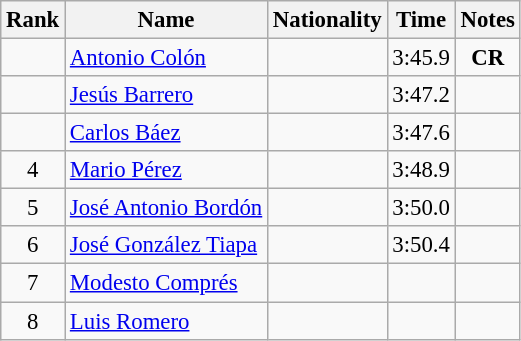<table class="wikitable sortable" style="text-align:center;font-size:95%">
<tr>
<th>Rank</th>
<th>Name</th>
<th>Nationality</th>
<th>Time</th>
<th>Notes</th>
</tr>
<tr>
<td></td>
<td align=left><a href='#'>Antonio Colón</a></td>
<td align=left></td>
<td>3:45.9</td>
<td><strong>CR</strong></td>
</tr>
<tr>
<td></td>
<td align=left><a href='#'>Jesús Barrero</a></td>
<td align=left></td>
<td>3:47.2</td>
<td></td>
</tr>
<tr>
<td></td>
<td align=left><a href='#'>Carlos Báez</a></td>
<td align=left></td>
<td>3:47.6</td>
<td></td>
</tr>
<tr>
<td>4</td>
<td align=left><a href='#'>Mario Pérez</a></td>
<td align=left></td>
<td>3:48.9</td>
<td></td>
</tr>
<tr>
<td>5</td>
<td align=left><a href='#'>José Antonio Bordón</a></td>
<td align=left></td>
<td>3:50.0</td>
<td></td>
</tr>
<tr>
<td>6</td>
<td align=left><a href='#'>José González Tiapa</a></td>
<td align=left></td>
<td>3:50.4</td>
<td></td>
</tr>
<tr>
<td>7</td>
<td align=left><a href='#'>Modesto Comprés</a></td>
<td align=left></td>
<td></td>
<td></td>
</tr>
<tr>
<td>8</td>
<td align=left><a href='#'>Luis Romero</a></td>
<td align=left></td>
<td></td>
<td></td>
</tr>
</table>
